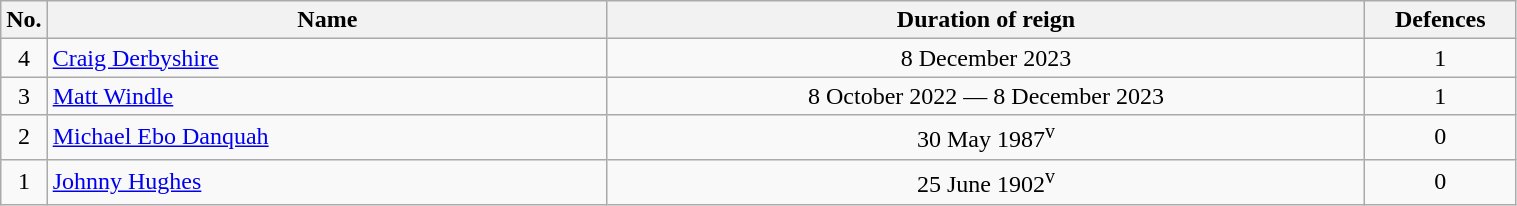<table class="wikitable" width=80%>
<tr>
<th width=3%>No.</th>
<th width=37%>Name</th>
<th width=50%>Duration of reign</th>
<th width=10%>Defences<br></th>
</tr>
<tr align=center>
<td>4</td>
<td align=left> <a href='#'>Craig Derbyshire</a></td>
<td>8 December 2023</td>
<td>1</td>
</tr>
<tr align=center>
<td>3</td>
<td align=left> <a href='#'>Matt Windle</a></td>
<td>8 October 2022 — 8 December 2023</td>
<td>1</td>
</tr>
<tr align=center>
<td>2</td>
<td align=left> <a href='#'>Michael Ebo Danquah</a></td>
<td>30 May 1987<sup>v</sup></td>
<td>0</td>
</tr>
<tr align=center>
<td>1</td>
<td align=left> <a href='#'>Johnny Hughes</a></td>
<td>25 June 1902<sup>v</sup></td>
<td>0<br></td>
</tr>
</table>
